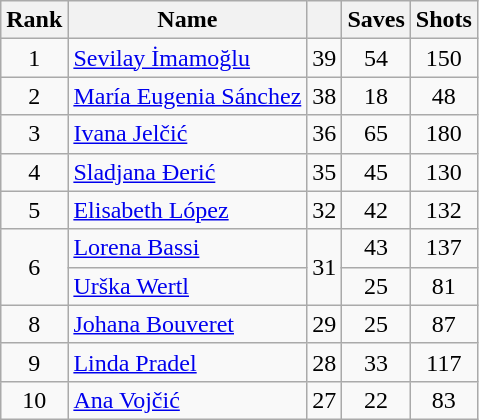<table class="wikitable sortable" style="text-align: center;">
<tr>
<th>Rank</th>
<th>Name</th>
<th></th>
<th>Saves</th>
<th>Shots</th>
</tr>
<tr>
<td>1</td>
<td align=left> <a href='#'>Sevilay İmamoğlu</a></td>
<td>39</td>
<td>54</td>
<td>150</td>
</tr>
<tr>
<td>2</td>
<td align=left> <a href='#'>María Eugenia Sánchez</a></td>
<td>38</td>
<td>18</td>
<td>48</td>
</tr>
<tr>
<td>3</td>
<td align=left> <a href='#'>Ivana Jelčić</a></td>
<td>36</td>
<td>65</td>
<td>180</td>
</tr>
<tr>
<td>4</td>
<td align=left> <a href='#'>Sladjana Đerić</a></td>
<td>35</td>
<td>45</td>
<td>130</td>
</tr>
<tr>
<td>5</td>
<td align=left> <a href='#'>Elisabeth López</a></td>
<td>32</td>
<td>42</td>
<td>132</td>
</tr>
<tr>
<td rowspan=2>6</td>
<td align=left> <a href='#'>Lorena Bassi</a></td>
<td rowspan=2>31</td>
<td>43</td>
<td>137</td>
</tr>
<tr>
<td align=left> <a href='#'>Urška Wertl</a></td>
<td>25</td>
<td>81</td>
</tr>
<tr>
<td>8</td>
<td align=left> <a href='#'>Johana Bouveret</a></td>
<td>29</td>
<td>25</td>
<td>87</td>
</tr>
<tr>
<td>9</td>
<td align=left> <a href='#'>Linda Pradel</a></td>
<td>28</td>
<td>33</td>
<td>117</td>
</tr>
<tr>
<td>10</td>
<td align=left> <a href='#'>Ana Vojčić</a></td>
<td>27</td>
<td>22</td>
<td>83</td>
</tr>
</table>
